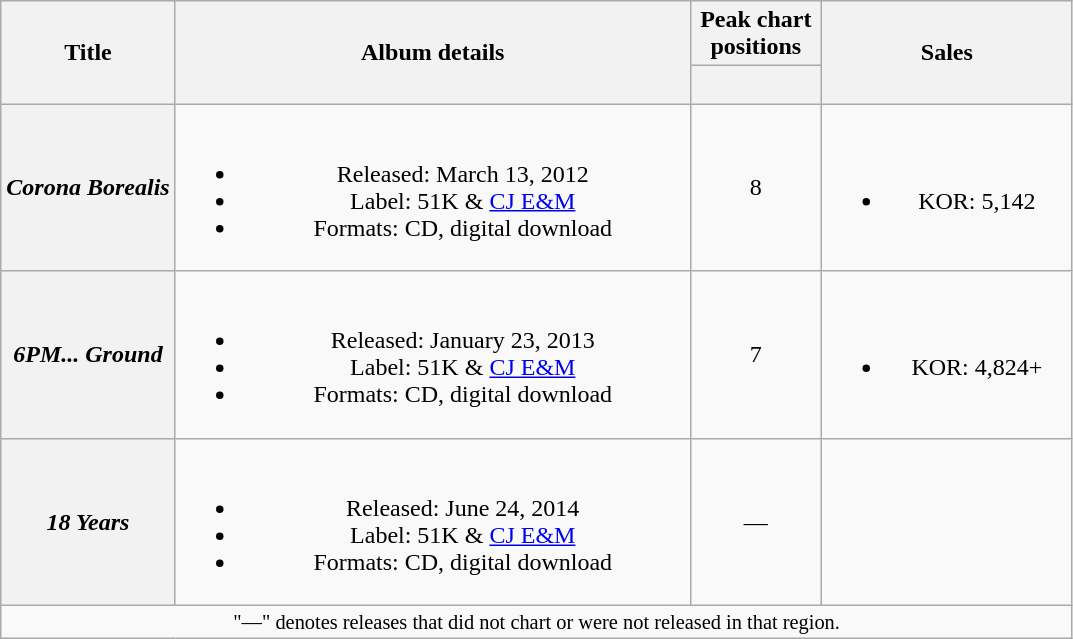<table class="wikitable plainrowheaders" style="text-align:center;">
<tr>
<th rowspan="2">Title</th>
<th rowspan="2" style="width:21em;">Album details</th>
<th scope="col" style="width:5em">Peak chart positions</th>
<th rowspan="2" style="width:10em;">Sales</th>
</tr>
<tr>
<th><br></th>
</tr>
<tr>
<th scope="row"><em>Corona Borealis</em></th>
<td><br><ul><li>Released: March 13, 2012</li><li>Label: 51K & <a href='#'>CJ E&M</a></li><li>Formats: CD, digital download</li></ul></td>
<td>8</td>
<td><br><ul><li>KOR: 5,142</li></ul></td>
</tr>
<tr>
<th scope="row"><em>6PM... Ground</em></th>
<td><br><ul><li>Released: January 23, 2013</li><li>Label: 51K & <a href='#'>CJ E&M</a></li><li>Formats: CD, digital download</li></ul></td>
<td>7</td>
<td><br><ul><li>KOR: 4,824+</li></ul></td>
</tr>
<tr>
<th scope="row"><em>18 Years</em></th>
<td><br><ul><li>Released: June 24, 2014</li><li>Label: 51K & <a href='#'>CJ E&M</a></li><li>Formats: CD, digital download</li></ul></td>
<td>—</td>
<td></td>
</tr>
<tr>
<td colspan="4" style="font-size:85%;">"—" denotes releases that did not chart or were not released in that region.</td>
</tr>
</table>
